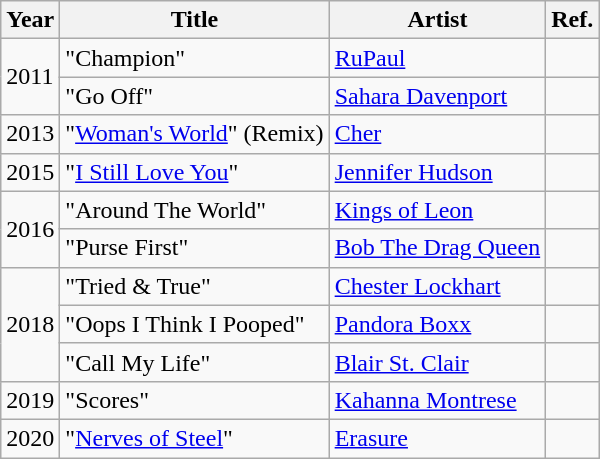<table class="wikitable">
<tr>
<th>Year</th>
<th>Title</th>
<th>Artist</th>
<th>Ref.</th>
</tr>
<tr>
<td rowspan="2">2011</td>
<td>"Champion"</td>
<td><a href='#'>RuPaul</a></td>
<td style="text-align: center;"></td>
</tr>
<tr>
<td>"Go Off"</td>
<td><a href='#'>Sahara Davenport</a></td>
<td style="text-align: center;"></td>
</tr>
<tr>
<td>2013</td>
<td>"<a href='#'>Woman's World</a>" (Remix)</td>
<td><a href='#'>Cher</a></td>
<td style="text-align: center;"></td>
</tr>
<tr>
<td>2015</td>
<td>"<a href='#'>I Still Love You</a>"</td>
<td><a href='#'>Jennifer Hudson</a></td>
<td style="text-align: center;"></td>
</tr>
<tr>
<td rowspan="2">2016</td>
<td>"Around The World"</td>
<td><a href='#'>Kings of Leon</a></td>
<td style="text-align: center;"></td>
</tr>
<tr>
<td>"Purse First"</td>
<td><a href='#'>Bob The Drag Queen</a></td>
<td style="text-align: center;"></td>
</tr>
<tr>
<td rowspan="3">2018</td>
<td>"Tried & True"</td>
<td><a href='#'>Chester Lockhart</a></td>
<td style="text-align: center;"></td>
</tr>
<tr>
<td>"Oops I Think I Pooped"</td>
<td><a href='#'>Pandora Boxx</a></td>
<td style="text-align: center;"></td>
</tr>
<tr>
<td>"Call My Life"</td>
<td><a href='#'>Blair St. Clair</a></td>
<td style="text-align: center;"></td>
</tr>
<tr>
<td>2019</td>
<td>"Scores"</td>
<td><a href='#'>Kahanna Montrese</a></td>
<td style="text-align: center;"></td>
</tr>
<tr>
<td>2020</td>
<td>"<a href='#'>Nerves of Steel</a>"</td>
<td><a href='#'>Erasure</a></td>
<td style="text-align: center;"></td>
</tr>
</table>
